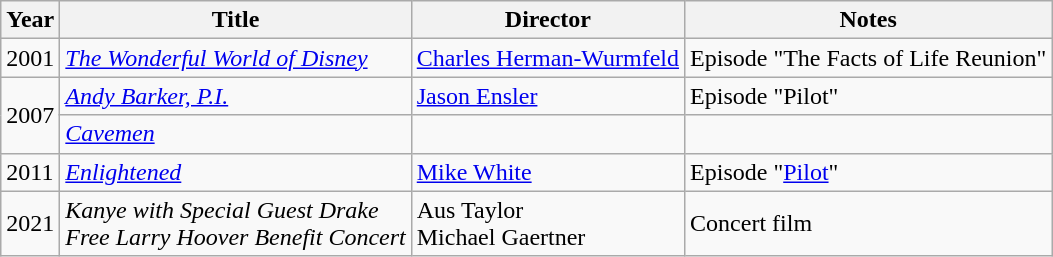<table class="wikitable">
<tr>
<th>Year</th>
<th>Title</th>
<th>Director</th>
<th>Notes</th>
</tr>
<tr>
<td>2001</td>
<td><em><a href='#'>The Wonderful World of Disney</a></em></td>
<td><a href='#'>Charles Herman-Wurmfeld</a></td>
<td>Episode "The Facts of Life Reunion"</td>
</tr>
<tr>
<td rowspan=2>2007</td>
<td><em><a href='#'>Andy Barker, P.I.</a></em></td>
<td><a href='#'>Jason Ensler</a></td>
<td>Episode "Pilot"</td>
</tr>
<tr>
<td><em><a href='#'>Cavemen</a></em></td>
<td></td>
<td></td>
</tr>
<tr>
<td>2011</td>
<td><em><a href='#'>Enlightened</a></em></td>
<td><a href='#'>Mike White</a></td>
<td>Episode "<a href='#'>Pilot</a>"</td>
</tr>
<tr>
<td>2021</td>
<td><em>Kanye with Special Guest Drake<br>Free Larry Hoover Benefit Concert</em></td>
<td>Aus Taylor<br>Michael Gaertner</td>
<td>Concert film</td>
</tr>
</table>
